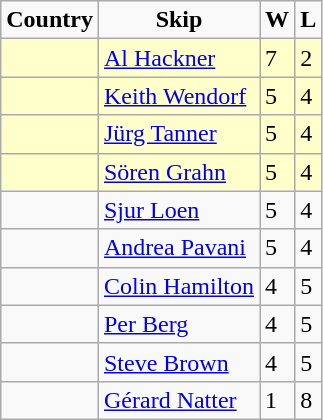<table class="wikitable">
<tr align=center>
<td><strong>Country</strong></td>
<td><strong>Skip</strong></td>
<td><strong>W</strong></td>
<td><strong>L</strong></td>
</tr>
<tr bgcolor=#ffffcc>
<td></td>
<td><a href='#'>Al Hackner</a></td>
<td>7</td>
<td>2</td>
</tr>
<tr bgcolor=#ffffcc>
<td></td>
<td><a href='#'>Keith Wendorf</a></td>
<td>5</td>
<td>4</td>
</tr>
<tr bgcolor=#ffffcc>
<td></td>
<td><a href='#'>Jürg Tanner</a></td>
<td>5</td>
<td>4</td>
</tr>
<tr bgcolor=#ffffcc>
<td></td>
<td><a href='#'>Sören Grahn</a></td>
<td>5</td>
<td>4</td>
</tr>
<tr>
<td></td>
<td><a href='#'>Sjur Loen</a></td>
<td>5</td>
<td>4</td>
</tr>
<tr>
<td></td>
<td><a href='#'>Andrea Pavani</a></td>
<td>5</td>
<td>4</td>
</tr>
<tr>
<td></td>
<td><a href='#'>Colin Hamilton</a></td>
<td>4</td>
<td>5</td>
</tr>
<tr>
<td></td>
<td><a href='#'>Per Berg</a></td>
<td>4</td>
<td>5</td>
</tr>
<tr>
<td></td>
<td><a href='#'>Steve Brown</a></td>
<td>4</td>
<td>5</td>
</tr>
<tr>
<td></td>
<td><a href='#'>Gérard Natter</a></td>
<td>1</td>
<td>8</td>
</tr>
</table>
